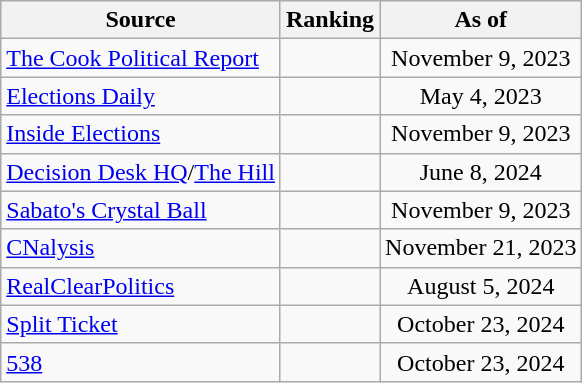<table class="wikitable" style="text-align:center">
<tr>
<th>Source</th>
<th>Ranking</th>
<th>As of</th>
</tr>
<tr>
<td align=left><a href='#'>The Cook Political Report</a></td>
<td></td>
<td>November 9, 2023</td>
</tr>
<tr>
<td align=left><a href='#'>Elections Daily</a></td>
<td></td>
<td>May 4, 2023</td>
</tr>
<tr>
<td align=left><a href='#'>Inside Elections</a></td>
<td></td>
<td>November 9, 2023</td>
</tr>
<tr>
<td align=left><a href='#'>Decision Desk HQ</a>/<a href='#'>The Hill</a></td>
<td></td>
<td>June 8, 2024</td>
</tr>
<tr>
<td align=left><a href='#'>Sabato's Crystal Ball</a></td>
<td></td>
<td>November 9, 2023</td>
</tr>
<tr>
<td align=left><a href='#'>CNalysis</a></td>
<td></td>
<td>November 21, 2023</td>
</tr>
<tr>
<td align=left><a href='#'>RealClearPolitics</a></td>
<td></td>
<td>August 5, 2024</td>
</tr>
<tr>
<td align="left"><a href='#'>Split Ticket</a></td>
<td></td>
<td>October 23, 2024</td>
</tr>
<tr>
<td align="left"><a href='#'>538</a></td>
<td></td>
<td>October 23, 2024</td>
</tr>
</table>
